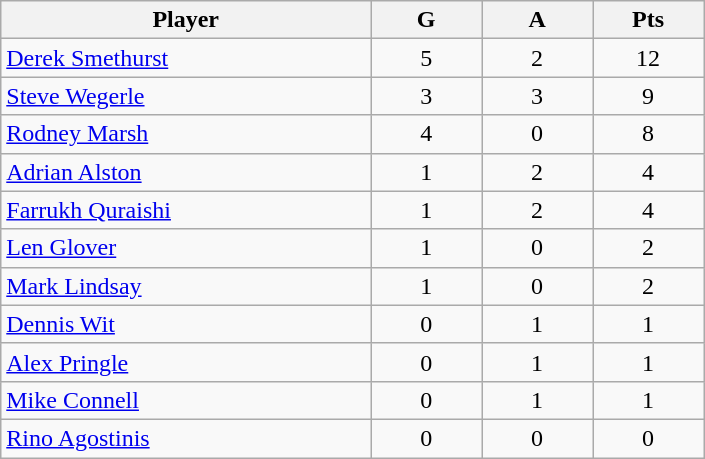<table class="wikitable">
<tr>
<th style="width:25%;">Player</th>
<th style="width:7.5%;">G</th>
<th style="width:7.5%;">A</th>
<th style="width:7.5%;">Pts</th>
</tr>
<tr align=center>
<td align=left><a href='#'>Derek Smethurst</a></td>
<td>5</td>
<td>2</td>
<td>12</td>
</tr>
<tr align=center>
<td align=left><a href='#'>Steve Wegerle</a></td>
<td>3</td>
<td>3</td>
<td>9</td>
</tr>
<tr align=center>
<td align=left><a href='#'>Rodney Marsh</a></td>
<td>4</td>
<td>0</td>
<td>8</td>
</tr>
<tr align=center>
<td align=left><a href='#'>Adrian Alston</a></td>
<td>1</td>
<td>2</td>
<td>4</td>
</tr>
<tr align=center>
<td align=left><a href='#'>Farrukh Quraishi</a></td>
<td>1</td>
<td>2</td>
<td>4</td>
</tr>
<tr align=center>
<td align=left><a href='#'>Len Glover</a></td>
<td>1</td>
<td>0</td>
<td>2</td>
</tr>
<tr align=center>
<td align=left><a href='#'>Mark Lindsay</a></td>
<td>1</td>
<td>0</td>
<td>2</td>
</tr>
<tr align=center>
<td align=left><a href='#'>Dennis Wit</a></td>
<td>0</td>
<td>1</td>
<td>1</td>
</tr>
<tr align=center>
<td align=left><a href='#'>Alex Pringle</a></td>
<td>0</td>
<td>1</td>
<td>1</td>
</tr>
<tr align=center>
<td align=left><a href='#'>Mike Connell</a></td>
<td>0</td>
<td>1</td>
<td>1</td>
</tr>
<tr align=center>
<td align=left><a href='#'>Rino Agostinis</a></td>
<td>0</td>
<td>0</td>
<td>0</td>
</tr>
</table>
